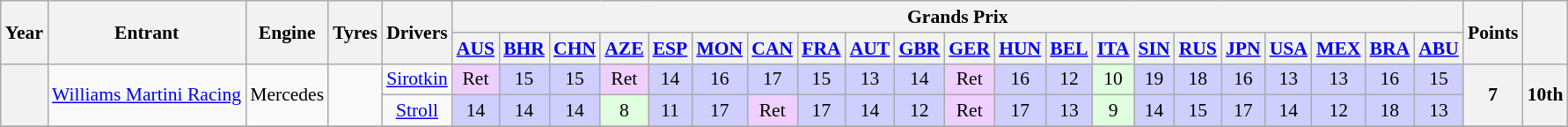<table class="wikitable" style="text-align:center; font-size:90%">
<tr>
<th rowspan="2">Year</th>
<th rowspan="2">Entrant</th>
<th rowspan="2">Engine</th>
<th rowspan="2">Tyres</th>
<th rowspan="2">Drivers</th>
<th colspan="21">Grands Prix</th>
<th rowspan="2">Points</th>
<th rowspan="2"></th>
</tr>
<tr>
<th><a href='#'>AUS</a></th>
<th><a href='#'>BHR</a></th>
<th><a href='#'>CHN</a></th>
<th><a href='#'>AZE</a></th>
<th><a href='#'>ESP</a></th>
<th><a href='#'>MON</a></th>
<th><a href='#'>CAN</a></th>
<th><a href='#'>FRA</a></th>
<th><a href='#'>AUT</a></th>
<th><a href='#'>GBR</a></th>
<th><a href='#'>GER</a></th>
<th><a href='#'>HUN</a></th>
<th><a href='#'>BEL</a></th>
<th><a href='#'>ITA</a></th>
<th><a href='#'>SIN</a></th>
<th><a href='#'>RUS</a></th>
<th><a href='#'>JPN</a></th>
<th><a href='#'>USA</a></th>
<th><a href='#'>MEX</a></th>
<th><a href='#'>BRA</a></th>
<th><a href='#'>ABU</a></th>
</tr>
<tr>
<th rowspan="2"></th>
<td rowspan="2"><a href='#'>Williams Martini Racing</a></td>
<td rowspan="2">Mercedes</td>
<td rowspan="2"></td>
<td><a href='#'>Sirotkin</a></td>
<td style="background-color:#efcfff">Ret</td>
<td style="background-color:#cfcfff">15</td>
<td style="background-color:#cfcfff">15</td>
<td style="background-color:#efcfff">Ret</td>
<td style="background-color:#cfcfff">14</td>
<td style="background-color:#cfcfff">16</td>
<td style="background-color:#cfcfff">17</td>
<td style="background-color:#cfcfff">15</td>
<td style="background-color:#cfcfff">13</td>
<td style="background-color:#cfcfff">14</td>
<td style="background-color:#efcfff">Ret</td>
<td style="background-color:#cfcfff">16</td>
<td style="background-color:#cfcfff">12</td>
<td style="background-color:#dfffdf">10</td>
<td style="background-color:#cfcfff">19</td>
<td style="background-color:#cfcfff">18</td>
<td style="background-color:#cfcfff">16</td>
<td style="background-color:#cfcfff">13</td>
<td style="background-color:#cfcfff">13</td>
<td style="background-color:#cfcfff">16</td>
<td style="background-color:#cfcfff">15</td>
<th rowspan="2">7</th>
<th rowspan="2">10th</th>
</tr>
<tr>
<td><a href='#'>Stroll</a></td>
<td style="background-color:#cfcfff">14</td>
<td style="background-color:#cfcfff">14</td>
<td style="background-color:#cfcfff">14</td>
<td style="background-color:#dfffdf">8</td>
<td style="background-color:#cfcfff">11</td>
<td style="background-color:#cfcfff">17</td>
<td style="background-color:#efcfff">Ret</td>
<td style="background-color:#cfcfff">17</td>
<td style="background-color:#cfcfff">14</td>
<td style="background-color:#cfcfff">12</td>
<td style="background-color:#efcfff">Ret</td>
<td style="background-color:#cfcfff">17</td>
<td style="background-color:#cfcfff">13</td>
<td style="background-color:#dfffdf">9</td>
<td style="background-color:#cfcfff">14</td>
<td style="background-color:#cfcfff">15</td>
<td style="background-color:#cfcfff">17</td>
<td style="background-color:#cfcfff">14</td>
<td style="background-color:#cfcfff">12</td>
<td style="background-color:#cfcfff">18</td>
<td style="background-color:#cfcfff">13</td>
</tr>
<tr>
</tr>
</table>
